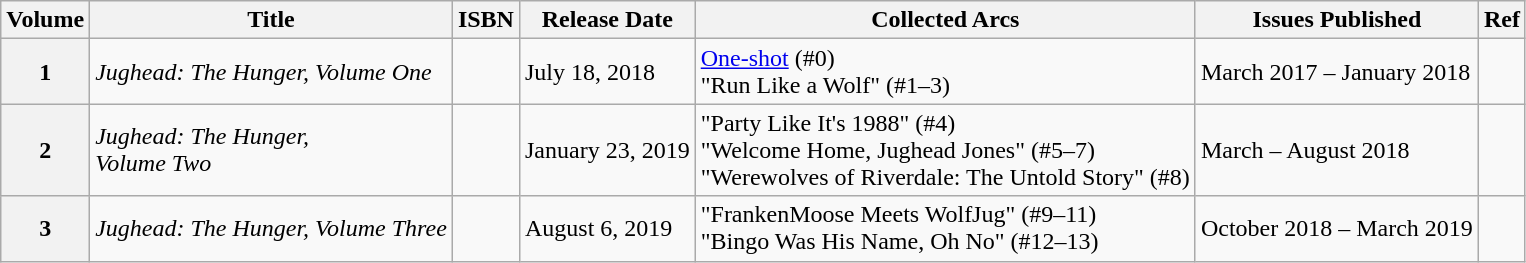<table class="wikitable">
<tr>
<th>Volume</th>
<th>Title</th>
<th>ISBN</th>
<th>Release Date</th>
<th>Collected Arcs</th>
<th>Issues Published</th>
<th>Ref</th>
</tr>
<tr>
<th>1</th>
<td><em>Jughead: The Hunger, Volume One</em></td>
<td></td>
<td>July 18, 2018</td>
<td><a href='#'>One-shot</a> (#0) <br> "Run Like a Wolf" (#1–3)</td>
<td>March 2017 – January 2018</td>
<td></td>
</tr>
<tr>
<th>2</th>
<td><em>Jughead: The Hunger, <br> Volume Two</em></td>
<td></td>
<td>January 23, 2019</td>
<td>"Party Like It's 1988" (#4) <br> "Welcome Home, Jughead Jones" (#5–7) <br> "Werewolves of Riverdale: The Untold Story" (#8)</td>
<td>March – August 2018</td>
<td></td>
</tr>
<tr>
<th>3</th>
<td><em>Jughead: The Hunger, Volume Three</em></td>
<td></td>
<td>August 6, 2019</td>
<td>"FrankenMoose Meets WolfJug" (#9–11) <br> "Bingo Was His Name, Oh No" (#12–13)</td>
<td>October 2018 – March 2019</td>
<td></td>
</tr>
</table>
